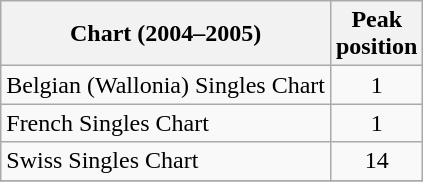<table class="wikitable sortable">
<tr>
<th>Chart (2004–2005)</th>
<th>Peak<br>position</th>
</tr>
<tr>
<td>Belgian (Wallonia) Singles Chart</td>
<td align="center">1</td>
</tr>
<tr>
<td>French Singles Chart</td>
<td align="center">1</td>
</tr>
<tr>
<td>Swiss Singles Chart</td>
<td align="center">14</td>
</tr>
<tr>
</tr>
</table>
